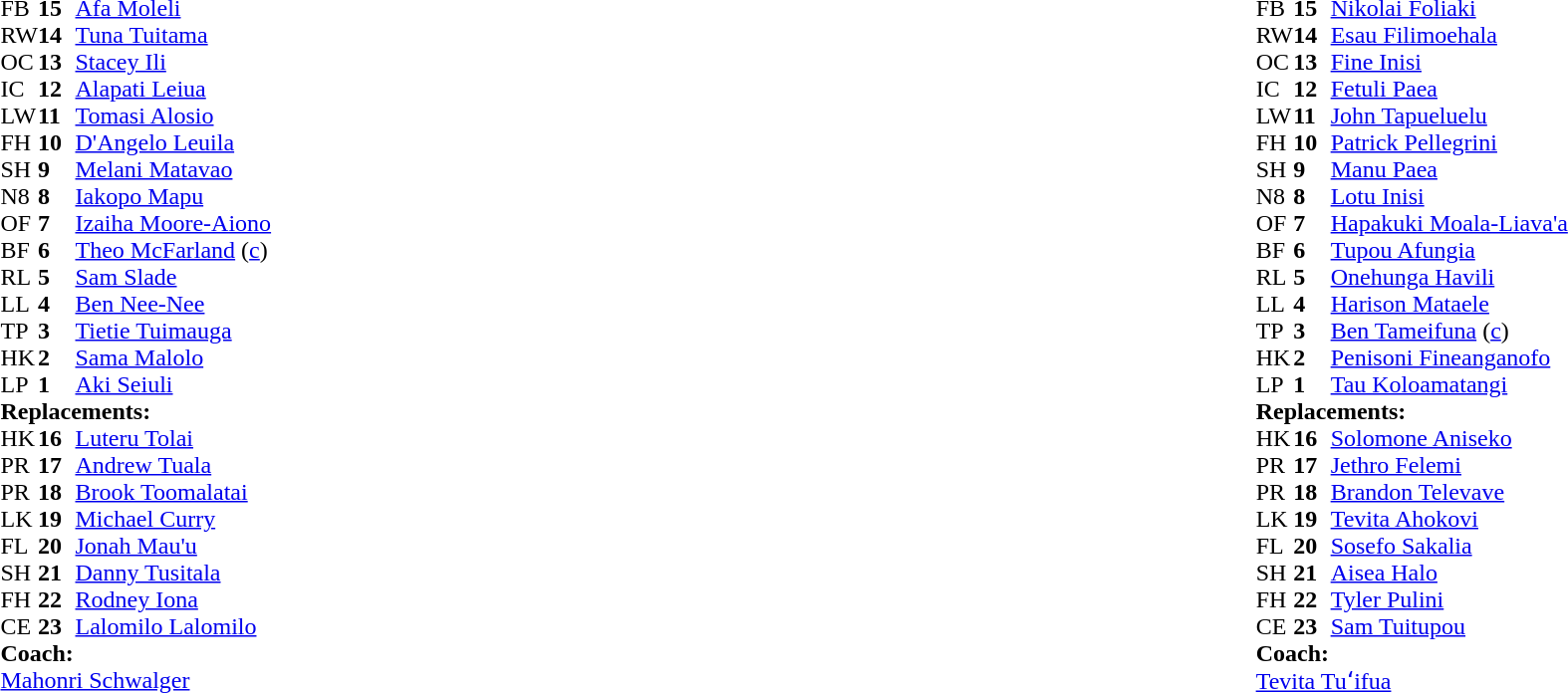<table style="width:100%">
<tr>
<td style="vertical-align:top;width:50%"><br><table cellspacing="0" cellpadding="0">
<tr>
<th width="25"></th>
<th width="25"></th>
</tr>
<tr>
<td>FB</td>
<td><strong>15</strong></td>
<td><a href='#'>Afa Moleli</a></td>
<td></td>
<td></td>
</tr>
<tr>
<td>RW</td>
<td><strong>14</strong></td>
<td><a href='#'>Tuna Tuitama</a></td>
</tr>
<tr>
<td>OC</td>
<td><strong>13</strong></td>
<td><a href='#'>Stacey Ili</a></td>
</tr>
<tr>
<td>IC</td>
<td><strong>12</strong></td>
<td><a href='#'>Alapati Leiua</a></td>
</tr>
<tr>
<td>LW</td>
<td><strong>11</strong></td>
<td><a href='#'>Tomasi Alosio</a></td>
</tr>
<tr>
<td>FH</td>
<td><strong>10</strong></td>
<td><a href='#'>D'Angelo Leuila</a></td>
<td></td>
<td></td>
</tr>
<tr>
<td>SH</td>
<td><strong>9</strong></td>
<td><a href='#'>Melani Matavao</a></td>
<td></td>
<td></td>
</tr>
<tr>
<td>N8</td>
<td><strong>8</strong></td>
<td><a href='#'>Iakopo Mapu</a></td>
<td></td>
<td></td>
</tr>
<tr>
<td>OF</td>
<td><strong>7</strong></td>
<td><a href='#'>Izaiha Moore-Aiono</a></td>
</tr>
<tr>
<td>BF</td>
<td><strong>6</strong></td>
<td><a href='#'>Theo McFarland</a> (<a href='#'>c</a>)</td>
</tr>
<tr>
<td>RL</td>
<td><strong>5</strong></td>
<td><a href='#'>Sam Slade</a></td>
</tr>
<tr>
<td>LL</td>
<td><strong>4</strong></td>
<td><a href='#'>Ben Nee-Nee</a></td>
<td></td>
<td></td>
</tr>
<tr>
<td>TP</td>
<td><strong>3</strong></td>
<td><a href='#'>Tietie Tuimauga</a></td>
<td></td>
<td></td>
</tr>
<tr>
<td>HK</td>
<td><strong>2</strong></td>
<td><a href='#'>Sama Malolo</a></td>
<td></td>
<td></td>
</tr>
<tr>
<td>LP</td>
<td><strong>1</strong></td>
<td><a href='#'>Aki Seiuli</a></td>
<td></td>
<td></td>
</tr>
<tr>
<td colspan=3><strong>Replacements:</strong></td>
</tr>
<tr>
<td>HK</td>
<td><strong>16</strong></td>
<td><a href='#'>Luteru Tolai</a></td>
<td></td>
<td></td>
</tr>
<tr>
<td>PR</td>
<td><strong>17</strong></td>
<td><a href='#'>Andrew Tuala</a></td>
<td></td>
<td></td>
</tr>
<tr>
<td>PR</td>
<td><strong>18</strong></td>
<td><a href='#'>Brook Toomalatai</a></td>
<td></td>
<td></td>
</tr>
<tr>
<td>LK</td>
<td><strong>19</strong></td>
<td><a href='#'>Michael Curry</a></td>
<td></td>
<td></td>
</tr>
<tr>
<td>FL</td>
<td><strong>20</strong></td>
<td><a href='#'>Jonah Mau'u</a></td>
<td></td>
<td></td>
</tr>
<tr>
<td>SH</td>
<td><strong>21</strong></td>
<td><a href='#'>Danny Tusitala</a></td>
<td></td>
<td></td>
</tr>
<tr>
<td>FH</td>
<td><strong>22</strong></td>
<td><a href='#'>Rodney Iona</a></td>
<td></td>
<td></td>
</tr>
<tr>
<td>CE</td>
<td><strong>23</strong></td>
<td><a href='#'>Lalomilo Lalomilo</a></td>
<td></td>
<td></td>
</tr>
<tr>
<td colspan=3><strong>Coach:</strong></td>
</tr>
<tr>
<td colspan="4"> <a href='#'>Mahonri Schwalger</a></td>
</tr>
<tr>
</tr>
</table>
</td>
<td style="vertical-align:top;width:50%"><br><table cellspacing="0" cellpadding="0" align="center">
<tr>
<th width="25"></th>
<th width="25"></th>
</tr>
<tr>
<td>FB</td>
<td><strong>15</strong></td>
<td><a href='#'>Nikolai Foliaki</a></td>
</tr>
<tr>
<td>RW</td>
<td><strong>14</strong></td>
<td><a href='#'>Esau Filimoehala</a></td>
<td></td>
<td></td>
</tr>
<tr>
<td>OC</td>
<td><strong>13</strong></td>
<td><a href='#'>Fine Inisi</a></td>
</tr>
<tr>
<td>IC</td>
<td><strong>12</strong></td>
<td><a href='#'>Fetuli Paea</a></td>
</tr>
<tr>
<td>LW</td>
<td><strong>11</strong></td>
<td><a href='#'>John Tapueluelu</a></td>
<td></td>
<td></td>
</tr>
<tr>
<td>FH</td>
<td><strong>10</strong></td>
<td><a href='#'>Patrick Pellegrini</a></td>
</tr>
<tr>
<td>SH</td>
<td><strong>9</strong></td>
<td><a href='#'>Manu Paea</a></td>
<td></td>
<td></td>
</tr>
<tr>
<td>N8</td>
<td><strong>8</strong></td>
<td><a href='#'>Lotu Inisi</a></td>
</tr>
<tr>
<td>OF</td>
<td><strong>7</strong></td>
<td><a href='#'>Hapakuki Moala-Liava'a</a></td>
<td></td>
<td></td>
</tr>
<tr>
<td>BF</td>
<td><strong>6</strong></td>
<td><a href='#'>Tupou Afungia</a></td>
</tr>
<tr>
<td>RL</td>
<td><strong>5</strong></td>
<td><a href='#'>Onehunga Havili</a></td>
<td></td>
<td></td>
</tr>
<tr>
<td>LL</td>
<td><strong>4</strong></td>
<td><a href='#'>Harison Mataele</a></td>
</tr>
<tr>
<td>TP</td>
<td><strong>3</strong></td>
<td><a href='#'>Ben Tameifuna</a> (<a href='#'>c</a>)</td>
</tr>
<tr>
<td>HK</td>
<td><strong>2</strong></td>
<td><a href='#'>Penisoni Fineanganofo</a></td>
</tr>
<tr>
<td>LP</td>
<td><strong>1</strong></td>
<td><a href='#'>Tau Koloamatangi</a></td>
<td></td>
<td></td>
</tr>
<tr>
<td colspan="3"><strong>Replacements:</strong></td>
</tr>
<tr>
<td>HK</td>
<td><strong>16</strong></td>
<td><a href='#'>Solomone Aniseko</a></td>
</tr>
<tr>
<td>PR</td>
<td><strong>17</strong></td>
<td><a href='#'>Jethro Felemi</a></td>
<td></td>
<td></td>
</tr>
<tr>
<td>PR</td>
<td><strong>18</strong></td>
<td><a href='#'>Brandon Televave</a></td>
</tr>
<tr>
<td>LK</td>
<td><strong>19</strong></td>
<td><a href='#'>Tevita Ahokovi</a></td>
<td></td>
<td></td>
</tr>
<tr>
<td>FL</td>
<td><strong>20</strong></td>
<td><a href='#'>Sosefo Sakalia</a></td>
<td></td>
<td></td>
</tr>
<tr>
<td>SH</td>
<td><strong>21</strong></td>
<td><a href='#'>Aisea Halo</a></td>
<td></td>
<td></td>
</tr>
<tr>
<td>FH</td>
<td><strong>22</strong></td>
<td><a href='#'>Tyler Pulini</a></td>
<td></td>
<td></td>
</tr>
<tr>
<td>CE</td>
<td><strong>23</strong></td>
<td><a href='#'>Sam Tuitupou</a></td>
<td></td>
<td></td>
</tr>
<tr>
<td colspan=3><strong>Coach:</strong></td>
</tr>
<tr>
<td colspan="4"> <a href='#'>Tevita Tuʻifua</a></td>
</tr>
</table>
</td>
</tr>
</table>
